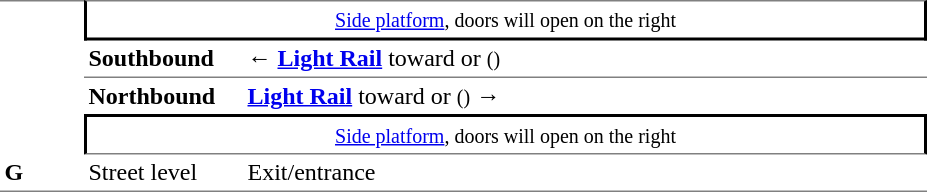<table table border=0 cellspacing=0 cellpadding=3>
<tr>
<td style="border-top:solid 1px gray;border-bottom:solid 1px gray;" rowspan=6 valign=bottom width=50><strong>G</strong></td>
</tr>
<tr>
<td style="border-bottom:solid 2px black;border-right:solid 2px black;border-left:solid 2px black;border-top:solid 1px gray;text-align:center;" colspan=2><small><a href='#'>Side platform</a>, doors will open on the right</small></td>
</tr>
<tr>
<td><span><strong>Southbound</strong></span></td>
<td>← <a href='#'><span><strong>Light Rail</strong></span></a> toward  or  <small>()</small></td>
</tr>
<tr>
<td style="border-top:solid 1px gray;"><span><strong>Northbound</strong></span></td>
<td style="border-top:solid 1px gray;"> <a href='#'><span><strong>Light Rail</strong></span></a> toward  or  <small>()</small> →</td>
</tr>
<tr>
<td style="border-bottom:solid 1px gray;border-right:solid 2px black;border-left:solid 2px black;border-top:solid 2px black;text-align:center;" colspan=2><small><a href='#'>Side platform</a>, doors will open on the right</small></td>
</tr>
<tr>
<td style="border-bottom:solid 1px gray;" width=100>Street level</td>
<td style="border-bottom:solid 1px gray;" width=450>Exit/entrance</td>
</tr>
</table>
